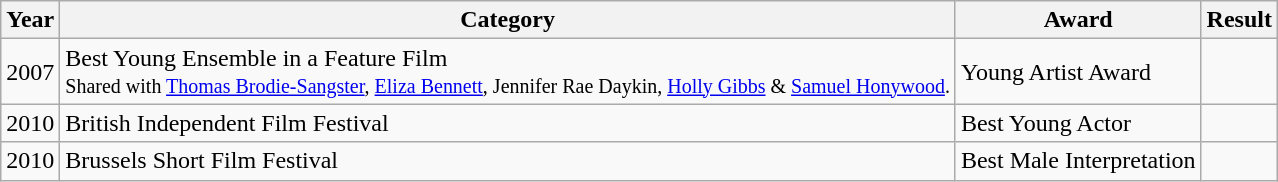<table class="wikitable" border="1">
<tr>
<th>Year</th>
<th>Category</th>
<th>Award</th>
<th>Result</th>
</tr>
<tr>
<td>2007</td>
<td>Best Young Ensemble in a Feature Film<br><small>Shared with <a href='#'>Thomas Brodie-Sangster</a>, <a href='#'>Eliza Bennett</a>, Jennifer Rae Daykin, <a href='#'>Holly Gibbs</a> & <a href='#'>Samuel Honywood</a>.</small></td>
<td>Young Artist Award</td>
<td></td>
</tr>
<tr>
<td>2010</td>
<td>British Independent Film Festival</td>
<td>Best Young Actor</td>
<td></td>
</tr>
<tr>
<td>2010</td>
<td>Brussels Short Film Festival</td>
<td>Best Male Interpretation</td>
<td></td>
</tr>
</table>
